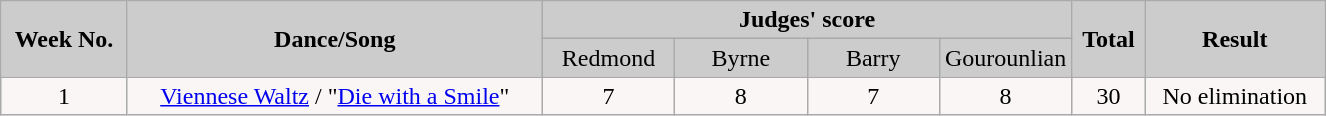<table class="wikitable collapsible">
<tr>
<th rowspan="2" style="background:#ccc; text-align:Center;"><strong>Week No.</strong></th>
<th rowspan="2" style="background:#ccc; text-align:Center;"><strong>Dance/Song</strong></th>
<th colspan="4" style="background:#ccc; text-align:Center;"><strong>Judges' score</strong></th>
<th rowspan="2" style="background:#ccc; text-align:Center;"><strong>Total</strong></th>
<th rowspan="2" style="background:#ccc; text-align:Center;"><strong>Result</strong></th>
</tr>
<tr style="text-align:center; background:#ccc;">
<td style="width:10%; ">Redmond</td>
<td style="width:10%; ">Byrne</td>
<td style="width:10%; ">Barry</td>
<td style="width:10%; ">Gourounlian</td>
</tr>
<tr style="text-align:center; background:#faf6f6;">
<td>1</td>
<td><a href='#'>Viennese Waltz</a> / "<a href='#'>Die with a Smile</a>"</td>
<td>7</td>
<td>8</td>
<td>7</td>
<td>8</td>
<td>30</td>
<td>No elimination</td>
</tr>
</table>
